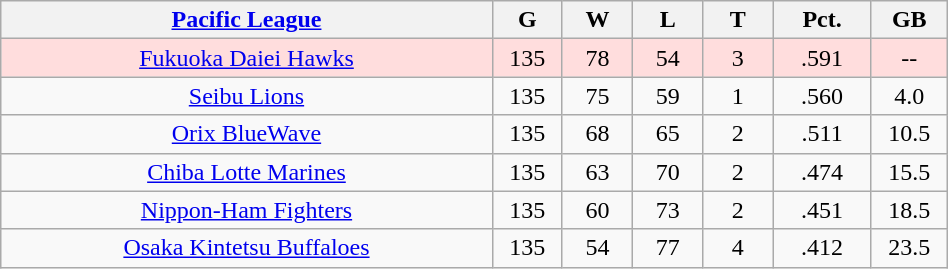<table class="wikitable"  style="width:50%; text-align:center;">
<tr>
<th style="width:35%;"><a href='#'>Pacific League</a></th>
<th style="width:5%;">G</th>
<th style="width:5%;">W</th>
<th style="width:5%;">L</th>
<th style="width:5%;">T</th>
<th style="width:7%;">Pct.</th>
<th style="width:5%;">GB</th>
</tr>
<tr style="background:#fdd;">
<td><a href='#'>Fukuoka Daiei Hawks</a></td>
<td>135</td>
<td>78</td>
<td>54</td>
<td>3</td>
<td>.591</td>
<td>--</td>
</tr>
<tr align=center>
<td><a href='#'>Seibu Lions</a></td>
<td>135</td>
<td>75</td>
<td>59</td>
<td>1</td>
<td>.560</td>
<td>4.0</td>
</tr>
<tr align=center>
<td><a href='#'>Orix BlueWave</a></td>
<td>135</td>
<td>68</td>
<td>65</td>
<td>2</td>
<td>.511</td>
<td>10.5</td>
</tr>
<tr align=center>
<td><a href='#'>Chiba Lotte Marines</a></td>
<td>135</td>
<td>63</td>
<td>70</td>
<td>2</td>
<td>.474</td>
<td>15.5</td>
</tr>
<tr align=center>
<td><a href='#'>Nippon-Ham Fighters</a></td>
<td>135</td>
<td>60</td>
<td>73</td>
<td>2</td>
<td>.451</td>
<td>18.5</td>
</tr>
<tr align=center>
<td><a href='#'>Osaka Kintetsu Buffaloes</a></td>
<td>135</td>
<td>54</td>
<td>77</td>
<td>4</td>
<td>.412</td>
<td>23.5</td>
</tr>
</table>
